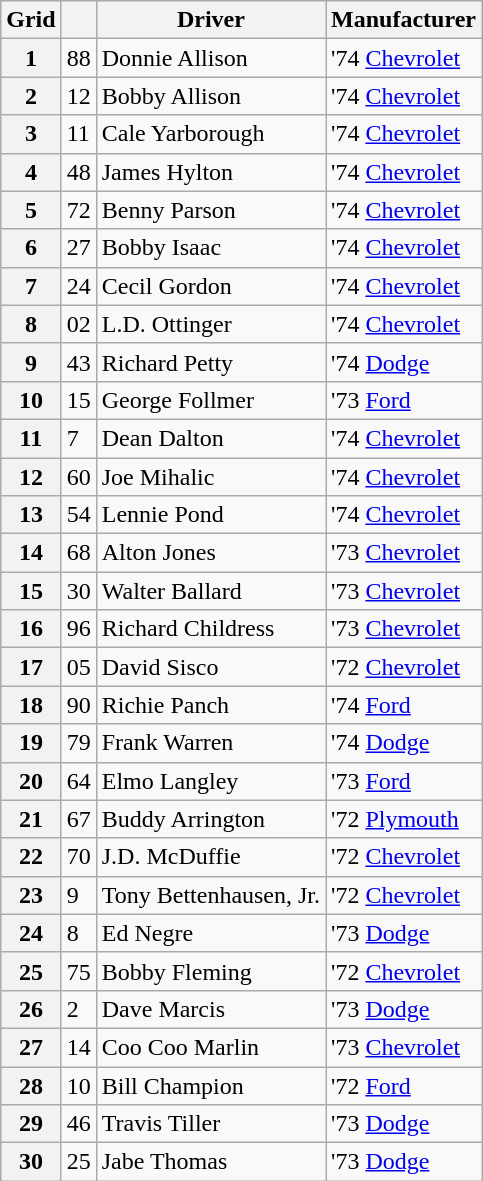<table class="wikitable">
<tr>
<th>Grid</th>
<th></th>
<th>Driver</th>
<th>Manufacturer</th>
</tr>
<tr>
<th>1</th>
<td>88</td>
<td>Donnie Allison</td>
<td>'74 <a href='#'>Chevrolet</a></td>
</tr>
<tr>
<th>2</th>
<td>12</td>
<td>Bobby Allison</td>
<td>'74 <a href='#'>Chevrolet</a></td>
</tr>
<tr>
<th>3</th>
<td>11</td>
<td>Cale Yarborough</td>
<td>'74 <a href='#'>Chevrolet</a></td>
</tr>
<tr>
<th>4</th>
<td>48</td>
<td>James Hylton</td>
<td>'74 <a href='#'>Chevrolet</a></td>
</tr>
<tr>
<th>5</th>
<td>72</td>
<td>Benny Parson</td>
<td>'74 <a href='#'>Chevrolet</a></td>
</tr>
<tr>
<th>6</th>
<td>27</td>
<td>Bobby Isaac</td>
<td>'74 <a href='#'>Chevrolet</a></td>
</tr>
<tr>
<th>7</th>
<td>24</td>
<td>Cecil Gordon</td>
<td>'74 <a href='#'>Chevrolet</a></td>
</tr>
<tr>
<th>8</th>
<td>02</td>
<td>L.D. Ottinger</td>
<td>'74 <a href='#'>Chevrolet</a></td>
</tr>
<tr>
<th>9</th>
<td>43</td>
<td>Richard Petty</td>
<td>'74 <a href='#'>Dodge</a></td>
</tr>
<tr>
<th>10</th>
<td>15</td>
<td>George Follmer</td>
<td>'73 <a href='#'>Ford</a></td>
</tr>
<tr>
<th>11</th>
<td>7</td>
<td>Dean Dalton</td>
<td>'74 <a href='#'>Chevrolet</a></td>
</tr>
<tr>
<th>12</th>
<td>60</td>
<td>Joe Mihalic</td>
<td>'74 <a href='#'>Chevrolet</a></td>
</tr>
<tr>
<th>13</th>
<td>54</td>
<td>Lennie Pond</td>
<td>'74 <a href='#'>Chevrolet</a></td>
</tr>
<tr>
<th>14</th>
<td>68</td>
<td>Alton Jones</td>
<td>'73 <a href='#'>Chevrolet</a></td>
</tr>
<tr>
<th>15</th>
<td>30</td>
<td>Walter Ballard</td>
<td>'73 <a href='#'>Chevrolet</a></td>
</tr>
<tr>
<th>16</th>
<td>96</td>
<td>Richard Childress</td>
<td>'73 <a href='#'>Chevrolet</a></td>
</tr>
<tr>
<th>17</th>
<td>05</td>
<td>David Sisco</td>
<td>'72 <a href='#'>Chevrolet</a></td>
</tr>
<tr>
<th>18</th>
<td>90</td>
<td>Richie Panch</td>
<td>'74 <a href='#'>Ford</a></td>
</tr>
<tr>
<th>19</th>
<td>79</td>
<td>Frank Warren</td>
<td>'74 <a href='#'>Dodge</a></td>
</tr>
<tr>
<th>20</th>
<td>64</td>
<td>Elmo Langley</td>
<td>'73 <a href='#'>Ford</a></td>
</tr>
<tr>
<th>21</th>
<td>67</td>
<td>Buddy Arrington</td>
<td>'72 <a href='#'>Plymouth</a></td>
</tr>
<tr>
<th>22</th>
<td>70</td>
<td>J.D. McDuffie</td>
<td>'72 <a href='#'>Chevrolet</a></td>
</tr>
<tr>
<th>23</th>
<td>9</td>
<td>Tony Bettenhausen, Jr.</td>
<td>'72 <a href='#'>Chevrolet</a></td>
</tr>
<tr>
<th>24</th>
<td>8</td>
<td>Ed Negre</td>
<td>'73 <a href='#'>Dodge</a></td>
</tr>
<tr>
<th>25</th>
<td>75</td>
<td>Bobby Fleming</td>
<td>'72 <a href='#'>Chevrolet</a></td>
</tr>
<tr>
<th>26</th>
<td>2</td>
<td>Dave Marcis</td>
<td>'73 <a href='#'>Dodge</a></td>
</tr>
<tr>
<th>27</th>
<td>14</td>
<td>Coo Coo Marlin</td>
<td>'73 <a href='#'>Chevrolet</a></td>
</tr>
<tr>
<th>28</th>
<td>10</td>
<td>Bill Champion</td>
<td>'72 <a href='#'>Ford</a></td>
</tr>
<tr>
<th>29</th>
<td>46</td>
<td>Travis Tiller</td>
<td>'73 <a href='#'>Dodge</a></td>
</tr>
<tr>
<th>30</th>
<td>25</td>
<td>Jabe Thomas</td>
<td>'73 <a href='#'>Dodge</a></td>
</tr>
</table>
